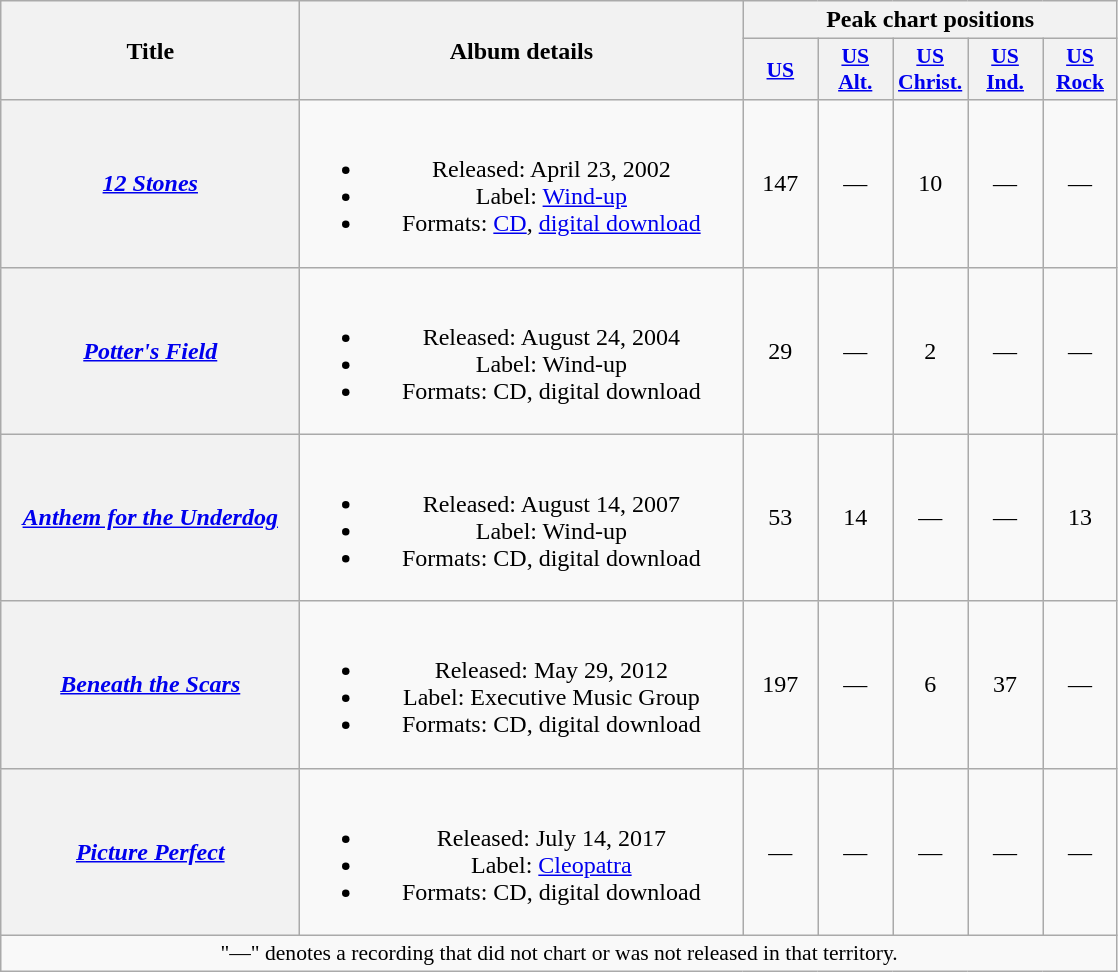<table class="wikitable plainrowheaders" style="text-align:center;">
<tr>
<th scope="col" rowspan="2" style="width:12em;">Title</th>
<th scope="col" rowspan="2" style="width:18em;">Album details</th>
<th scope="col" colspan="5">Peak chart positions</th>
</tr>
<tr>
<th scope="col" style="width:3em;font-size:90%;"><a href='#'>US</a><br></th>
<th scope="col" style="width:3em;font-size:90%;"><a href='#'>US<br>Alt.</a><br></th>
<th scope="col" style="width:3em;font-size:90%;"><a href='#'>US<br>Christ.</a><br></th>
<th scope="col" style="width:3em;font-size:90%;"><a href='#'>US<br>Ind.</a><br></th>
<th scope="col" style="width:3em;font-size:90%;"><a href='#'>US<br>Rock</a><br></th>
</tr>
<tr>
<th scope="row"><em><a href='#'>12 Stones</a></em></th>
<td><br><ul><li>Released: April 23, 2002</li><li>Label: <a href='#'>Wind-up</a></li><li>Formats: <a href='#'>CD</a>, <a href='#'>digital download</a></li></ul></td>
<td>147</td>
<td>—</td>
<td>10</td>
<td>—</td>
<td>—</td>
</tr>
<tr>
<th scope="row"><em><a href='#'>Potter's Field</a></em></th>
<td><br><ul><li>Released: August 24, 2004</li><li>Label: Wind-up</li><li>Formats: CD, digital download</li></ul></td>
<td>29</td>
<td>—</td>
<td>2</td>
<td>—</td>
<td>—</td>
</tr>
<tr>
<th scope="row"><em><a href='#'>Anthem for the Underdog</a></em></th>
<td><br><ul><li>Released: August 14, 2007</li><li>Label: Wind-up</li><li>Formats: CD, digital download</li></ul></td>
<td>53</td>
<td>14</td>
<td>—</td>
<td>—</td>
<td>13</td>
</tr>
<tr>
<th scope="row"><em><a href='#'>Beneath the Scars</a></em></th>
<td><br><ul><li>Released: May 29, 2012</li><li>Label: Executive Music Group</li><li>Formats: CD, digital download</li></ul></td>
<td>197</td>
<td>—</td>
<td>6</td>
<td>37</td>
<td>—</td>
</tr>
<tr>
<th scope="row"><em><a href='#'>Picture Perfect</a></em></th>
<td><br><ul><li>Released: July 14, 2017</li><li>Label: <a href='#'>Cleopatra</a></li><li>Formats: CD, digital download</li></ul></td>
<td>—</td>
<td>—</td>
<td>—</td>
<td>—</td>
<td>—</td>
</tr>
<tr>
<td colspan="8" style="font-size:90%">"—" denotes a recording that did not chart or was not released in that territory.</td>
</tr>
</table>
